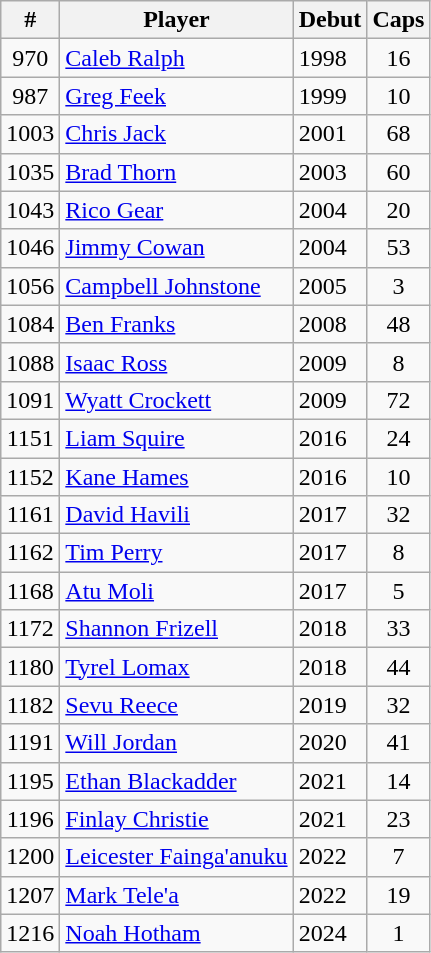<table class="wikitable" style="text-align:center">
<tr>
<th>#</th>
<th>Player</th>
<th>Debut</th>
<th>Caps</th>
</tr>
<tr>
<td>970</td>
<td align="left"><a href='#'>Caleb Ralph</a></td>
<td align="left">1998</td>
<td>16</td>
</tr>
<tr>
<td>987</td>
<td align="left"><a href='#'>Greg Feek</a></td>
<td align="left">1999</td>
<td>10</td>
</tr>
<tr>
<td>1003</td>
<td align="left"><a href='#'>Chris Jack</a></td>
<td align="left">2001</td>
<td>68</td>
</tr>
<tr>
<td>1035</td>
<td align="left"><a href='#'>Brad Thorn</a></td>
<td align="left">2003</td>
<td>60</td>
</tr>
<tr>
<td>1043</td>
<td align="left"><a href='#'>Rico Gear</a></td>
<td align="left">2004</td>
<td>20</td>
</tr>
<tr>
<td>1046</td>
<td align="left"><a href='#'>Jimmy Cowan</a></td>
<td align="left">2004</td>
<td>53</td>
</tr>
<tr>
<td>1056</td>
<td align="left"><a href='#'>Campbell Johnstone</a></td>
<td align="left">2005</td>
<td>3</td>
</tr>
<tr>
<td>1084</td>
<td align="left"><a href='#'>Ben Franks</a></td>
<td align="left">2008</td>
<td>48</td>
</tr>
<tr>
<td>1088</td>
<td align="left"><a href='#'>Isaac Ross</a></td>
<td align="left">2009</td>
<td>8</td>
</tr>
<tr>
<td>1091</td>
<td align="left"><a href='#'>Wyatt Crockett</a></td>
<td align="left">2009</td>
<td>72</td>
</tr>
<tr>
<td>1151</td>
<td align="left"><a href='#'>Liam Squire</a></td>
<td align="left">2016</td>
<td>24</td>
</tr>
<tr>
<td>1152</td>
<td align="left"><a href='#'>Kane Hames</a></td>
<td align="left">2016</td>
<td>10</td>
</tr>
<tr>
<td>1161</td>
<td align="left"><a href='#'>David Havili</a></td>
<td align="left">2017</td>
<td>32</td>
</tr>
<tr>
<td>1162</td>
<td align="left"><a href='#'>Tim Perry</a></td>
<td align="left">2017</td>
<td>8</td>
</tr>
<tr>
<td>1168</td>
<td align="left"><a href='#'>Atu Moli</a></td>
<td align="left">2017</td>
<td>5</td>
</tr>
<tr>
<td>1172</td>
<td align="left"><a href='#'>Shannon Frizell</a></td>
<td align="left">2018</td>
<td>33</td>
</tr>
<tr>
<td>1180</td>
<td align="left"><a href='#'>Tyrel Lomax</a></td>
<td align="left">2018</td>
<td>44</td>
</tr>
<tr>
<td>1182</td>
<td align="left"><a href='#'>Sevu Reece</a></td>
<td align="left">2019</td>
<td>32</td>
</tr>
<tr>
<td>1191</td>
<td align="left"><a href='#'>Will Jordan</a></td>
<td align="left">2020</td>
<td>41</td>
</tr>
<tr>
<td>1195</td>
<td align="left"><a href='#'>Ethan Blackadder</a></td>
<td align="left">2021</td>
<td>14</td>
</tr>
<tr>
<td>1196</td>
<td align="left"><a href='#'>Finlay Christie</a></td>
<td align="left">2021</td>
<td>23</td>
</tr>
<tr>
<td>1200</td>
<td align="left"><a href='#'>Leicester Fainga'anuku</a></td>
<td align="left">2022</td>
<td>7</td>
</tr>
<tr>
<td>1207</td>
<td align="left"><a href='#'>Mark Tele'a</a></td>
<td align="left">2022</td>
<td>19</td>
</tr>
<tr>
<td>1216</td>
<td align="left"><a href='#'>Noah Hotham</a></td>
<td align="left">2024</td>
<td>1</td>
</tr>
</table>
